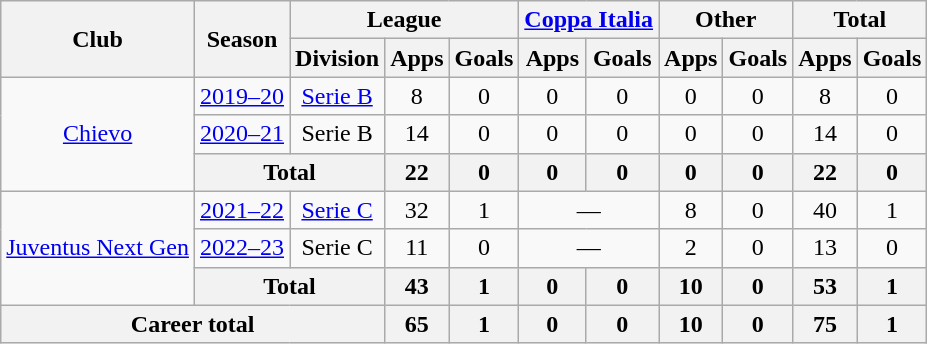<table class="wikitable" style="text-align:center">
<tr>
<th rowspan="2">Club</th>
<th rowspan="2">Season</th>
<th colspan="3">League</th>
<th colspan="2"><a href='#'>Coppa Italia</a></th>
<th colspan="2">Other</th>
<th colspan="2">Total</th>
</tr>
<tr>
<th>Division</th>
<th>Apps</th>
<th>Goals</th>
<th>Apps</th>
<th>Goals</th>
<th>Apps</th>
<th>Goals</th>
<th>Apps</th>
<th>Goals</th>
</tr>
<tr>
<td rowspan="3"><a href='#'>Chievo</a></td>
<td><a href='#'>2019–20</a></td>
<td><a href='#'>Serie B</a></td>
<td>8</td>
<td>0</td>
<td>0</td>
<td 0!>0</td>
<td>0</td>
<td>0</td>
<td>8</td>
<td>0</td>
</tr>
<tr>
<td><a href='#'>2020–21</a></td>
<td>Serie B</td>
<td>14</td>
<td>0</td>
<td>0</td>
<td>0</td>
<td>0</td>
<td>0</td>
<td>14</td>
<td>0</td>
</tr>
<tr>
<th colspan="2">Total</th>
<th>22</th>
<th>0</th>
<th>0</th>
<th>0</th>
<th>0</th>
<th>0</th>
<th>22</th>
<th>0</th>
</tr>
<tr>
<td rowspan="3"><a href='#'>Juventus Next Gen</a></td>
<td><a href='#'>2021–22</a></td>
<td><a href='#'>Serie C</a></td>
<td>32</td>
<td>1</td>
<td colspan="2">—</td>
<td>8</td>
<td>0</td>
<td>40</td>
<td>1</td>
</tr>
<tr>
<td><a href='#'>2022–23</a></td>
<td>Serie C</td>
<td>11</td>
<td>0</td>
<td colspan="2">—</td>
<td>2</td>
<td>0</td>
<td>13</td>
<td>0</td>
</tr>
<tr>
<th colspan="2">Total</th>
<th>43</th>
<th>1</th>
<th>0</th>
<th>0</th>
<th>10</th>
<th>0</th>
<th>53</th>
<th>1</th>
</tr>
<tr>
<th colspan="3">Career total</th>
<th>65</th>
<th>1</th>
<th>0</th>
<th>0</th>
<th>10</th>
<th>0</th>
<th>75</th>
<th>1</th>
</tr>
</table>
